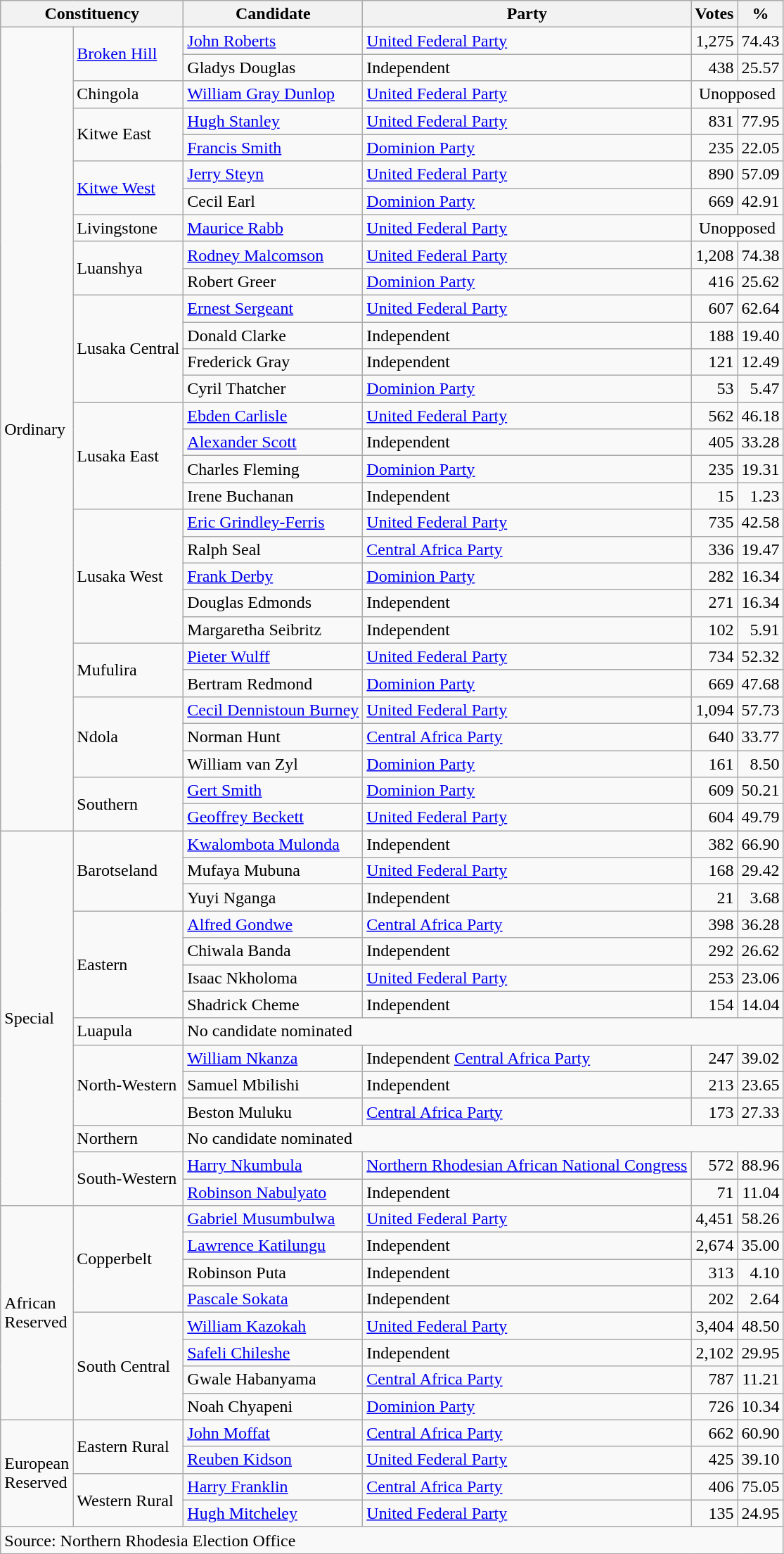<table class=wikitable>
<tr>
<th colspan=2>Constituency</th>
<th>Candidate</th>
<th>Party</th>
<th>Votes</th>
<th>%</th>
</tr>
<tr>
<td rowspan=30>Ordinary</td>
<td rowspan=2><a href='#'>Broken Hill</a></td>
<td><a href='#'>John Roberts</a></td>
<td><a href='#'>United Federal Party</a></td>
<td align=right>1,275</td>
<td align=right>74.43</td>
</tr>
<tr>
<td>Gladys Douglas</td>
<td>Independent</td>
<td align=right>438</td>
<td align=right>25.57</td>
</tr>
<tr>
<td>Chingola</td>
<td><a href='#'>William Gray Dunlop</a></td>
<td><a href='#'>United Federal Party</a></td>
<td colspan=2 align=center>Unopposed</td>
</tr>
<tr>
<td rowspan=2>Kitwe East</td>
<td><a href='#'>Hugh Stanley</a></td>
<td><a href='#'>United Federal Party</a></td>
<td align=right>831</td>
<td align=right>77.95</td>
</tr>
<tr>
<td><a href='#'>Francis Smith</a></td>
<td><a href='#'>Dominion Party</a></td>
<td align=right>235</td>
<td align=right>22.05</td>
</tr>
<tr>
<td rowspan=2><a href='#'>Kitwe West</a></td>
<td><a href='#'>Jerry Steyn</a></td>
<td><a href='#'>United Federal Party</a></td>
<td align=right>890</td>
<td align=right>57.09</td>
</tr>
<tr>
<td>Cecil Earl</td>
<td><a href='#'>Dominion Party</a></td>
<td align=right>669</td>
<td align=right>42.91</td>
</tr>
<tr>
<td>Livingstone</td>
<td><a href='#'>Maurice Rabb</a></td>
<td><a href='#'>United Federal Party</a></td>
<td colspan=2 align=center>Unopposed</td>
</tr>
<tr>
<td rowspan=2>Luanshya</td>
<td><a href='#'>Rodney Malcomson</a></td>
<td><a href='#'>United Federal Party</a></td>
<td align=right>1,208</td>
<td align=right>74.38</td>
</tr>
<tr>
<td>Robert Greer</td>
<td><a href='#'>Dominion Party</a></td>
<td align=right>416</td>
<td align=right>25.62</td>
</tr>
<tr>
<td rowspan=4>Lusaka Central</td>
<td><a href='#'>Ernest Sergeant</a></td>
<td><a href='#'>United Federal Party</a></td>
<td align=right>607</td>
<td align=right>62.64</td>
</tr>
<tr>
<td>Donald Clarke</td>
<td>Independent</td>
<td align=right>188</td>
<td align=right>19.40</td>
</tr>
<tr>
<td>Frederick Gray</td>
<td>Independent</td>
<td align=right>121</td>
<td align=right>12.49</td>
</tr>
<tr>
<td>Cyril Thatcher</td>
<td><a href='#'>Dominion Party</a></td>
<td align=right>53</td>
<td align=right>5.47</td>
</tr>
<tr>
<td rowspan=4>Lusaka East</td>
<td><a href='#'>Ebden Carlisle</a></td>
<td><a href='#'>United Federal Party</a></td>
<td align=right>562</td>
<td align=right>46.18</td>
</tr>
<tr>
<td><a href='#'>Alexander Scott</a></td>
<td>Independent</td>
<td align=right>405</td>
<td align=right>33.28</td>
</tr>
<tr>
<td>Charles Fleming</td>
<td><a href='#'>Dominion Party</a></td>
<td align=right>235</td>
<td align=right>19.31</td>
</tr>
<tr>
<td>Irene Buchanan</td>
<td>Independent</td>
<td align=right>15</td>
<td align=right>1.23</td>
</tr>
<tr>
<td rowspan=5>Lusaka West</td>
<td><a href='#'>Eric Grindley-Ferris</a></td>
<td><a href='#'>United Federal Party</a></td>
<td align=right>735</td>
<td align=right>42.58</td>
</tr>
<tr>
<td>Ralph Seal</td>
<td><a href='#'>Central Africa Party</a></td>
<td align=right>336</td>
<td align=right>19.47</td>
</tr>
<tr>
<td><a href='#'>Frank Derby</a></td>
<td><a href='#'>Dominion Party</a></td>
<td align=right>282</td>
<td align=right>16.34</td>
</tr>
<tr>
<td>Douglas Edmonds</td>
<td>Independent</td>
<td align=right>271</td>
<td align=right>16.34</td>
</tr>
<tr>
<td>Margaretha Seibritz</td>
<td>Independent</td>
<td align=right>102</td>
<td align=right>5.91</td>
</tr>
<tr>
<td rowspan=2>Mufulira</td>
<td><a href='#'>Pieter Wulff</a></td>
<td><a href='#'>United Federal Party</a></td>
<td align=right>734</td>
<td align=right>52.32</td>
</tr>
<tr>
<td>Bertram Redmond</td>
<td><a href='#'>Dominion Party</a></td>
<td align=right>669</td>
<td align=right>47.68</td>
</tr>
<tr>
<td rowspan=3>Ndola</td>
<td><a href='#'>Cecil Dennistoun Burney</a></td>
<td><a href='#'>United Federal Party</a></td>
<td align=right>1,094</td>
<td align=right>57.73</td>
</tr>
<tr>
<td>Norman Hunt</td>
<td><a href='#'>Central Africa Party</a></td>
<td align=right>640</td>
<td align=right>33.77</td>
</tr>
<tr>
<td>William van Zyl</td>
<td><a href='#'>Dominion Party</a></td>
<td align=right>161</td>
<td align=right>8.50</td>
</tr>
<tr>
<td rowspan=2>Southern</td>
<td><a href='#'>Gert Smith</a></td>
<td><a href='#'>Dominion Party</a></td>
<td align=right>609</td>
<td align=right>50.21</td>
</tr>
<tr>
<td><a href='#'>Geoffrey Beckett</a></td>
<td><a href='#'>United Federal Party</a></td>
<td align=right>604</td>
<td align=right>49.79</td>
</tr>
<tr>
<td rowspan=14>Special</td>
<td rowspan=3>Barotseland</td>
<td><a href='#'>Kwalombota Mulonda</a></td>
<td>Independent</td>
<td align=right>382</td>
<td align=right>66.90</td>
</tr>
<tr>
<td>Mufaya Mubuna</td>
<td><a href='#'>United Federal Party</a></td>
<td align=right>168</td>
<td align=right>29.42</td>
</tr>
<tr>
<td>Yuyi Nganga</td>
<td>Independent</td>
<td align=right>21</td>
<td align=right>3.68</td>
</tr>
<tr>
<td rowspan=4>Eastern</td>
<td><a href='#'>Alfred Gondwe</a></td>
<td><a href='#'>Central Africa Party</a></td>
<td align=right>398</td>
<td align=right>36.28</td>
</tr>
<tr>
<td>Chiwala Banda</td>
<td>Independent</td>
<td align=right>292</td>
<td align=right>26.62</td>
</tr>
<tr>
<td>Isaac Nkholoma</td>
<td><a href='#'>United Federal Party</a></td>
<td align=right>253</td>
<td align=right>23.06</td>
</tr>
<tr>
<td>Shadrick Cheme</td>
<td>Independent</td>
<td align=right>154</td>
<td align=right>14.04</td>
</tr>
<tr>
<td>Luapula</td>
<td colspan=4>No candidate nominated</td>
</tr>
<tr>
<td rowspan=3>North-Western</td>
<td><a href='#'>William Nkanza</a></td>
<td>Independent <a href='#'>Central Africa Party</a></td>
<td align=right>247</td>
<td align=right>39.02</td>
</tr>
<tr>
<td>Samuel Mbilishi</td>
<td>Independent</td>
<td align=right>213</td>
<td align=right>23.65</td>
</tr>
<tr>
<td>Beston Muluku</td>
<td><a href='#'>Central Africa Party</a></td>
<td align=right>173</td>
<td align=right>27.33</td>
</tr>
<tr>
<td>Northern</td>
<td colspan=4>No candidate nominated</td>
</tr>
<tr>
<td rowspan=2>South-Western</td>
<td><a href='#'>Harry Nkumbula</a></td>
<td><a href='#'>Northern Rhodesian African National Congress</a></td>
<td align=right>572</td>
<td align=right>88.96</td>
</tr>
<tr>
<td><a href='#'>Robinson Nabulyato</a></td>
<td>Independent</td>
<td align=right>71</td>
<td align=right>11.04</td>
</tr>
<tr>
<td rowspan=8>African<br>Reserved</td>
<td rowspan=4>Copperbelt</td>
<td><a href='#'>Gabriel Musumbulwa</a></td>
<td><a href='#'>United Federal Party</a></td>
<td align=right>4,451</td>
<td align=right>58.26</td>
</tr>
<tr>
<td><a href='#'>Lawrence Katilungu</a></td>
<td>Independent</td>
<td align=right>2,674</td>
<td align=right>35.00</td>
</tr>
<tr>
<td>Robinson Puta</td>
<td>Independent</td>
<td align=right>313</td>
<td align=right>4.10</td>
</tr>
<tr>
<td><a href='#'>Pascale Sokata</a></td>
<td>Independent</td>
<td align=right>202</td>
<td align=right>2.64</td>
</tr>
<tr>
<td rowspan=4>South Central</td>
<td><a href='#'>William Kazokah</a></td>
<td><a href='#'>United Federal Party</a></td>
<td align=right>3,404</td>
<td align=right>48.50</td>
</tr>
<tr>
<td><a href='#'>Safeli Chileshe</a></td>
<td>Independent</td>
<td align=right>2,102</td>
<td align=right>29.95</td>
</tr>
<tr>
<td>Gwale Habanyama</td>
<td><a href='#'>Central Africa Party</a></td>
<td align=right>787</td>
<td align=right>11.21</td>
</tr>
<tr>
<td>Noah Chyapeni</td>
<td><a href='#'>Dominion Party</a></td>
<td align=right>726</td>
<td align=right>10.34</td>
</tr>
<tr>
<td rowspan=4>European<br>Reserved</td>
<td rowspan=2>Eastern Rural</td>
<td><a href='#'>John Moffat</a></td>
<td><a href='#'>Central Africa Party</a></td>
<td align=right>662</td>
<td align=right>60.90</td>
</tr>
<tr>
<td><a href='#'>Reuben Kidson</a></td>
<td><a href='#'>United Federal Party</a></td>
<td align=right>425</td>
<td align=right>39.10</td>
</tr>
<tr>
<td rowspan=2>Western Rural</td>
<td><a href='#'>Harry Franklin</a></td>
<td><a href='#'>Central Africa Party</a></td>
<td align=right>406</td>
<td align=right>75.05</td>
</tr>
<tr>
<td><a href='#'>Hugh Mitcheley</a></td>
<td><a href='#'>United Federal Party</a></td>
<td align=right>135</td>
<td align=right>24.95</td>
</tr>
<tr>
<td colspan=6>Source: Northern Rhodesia Election Office</td>
</tr>
</table>
